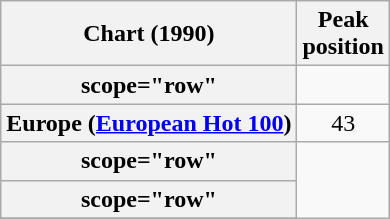<table class="wikitable sortable plainrowheaders">
<tr>
<th>Chart (1990)</th>
<th>Peak<br>position</th>
</tr>
<tr>
<th>scope="row"</th>
</tr>
<tr>
<th scope="row">Europe (<a href='#'>European Hot 100</a>)</th>
<td align="center">43</td>
</tr>
<tr>
<th>scope="row"</th>
</tr>
<tr>
<th>scope="row"</th>
</tr>
<tr>
</tr>
</table>
